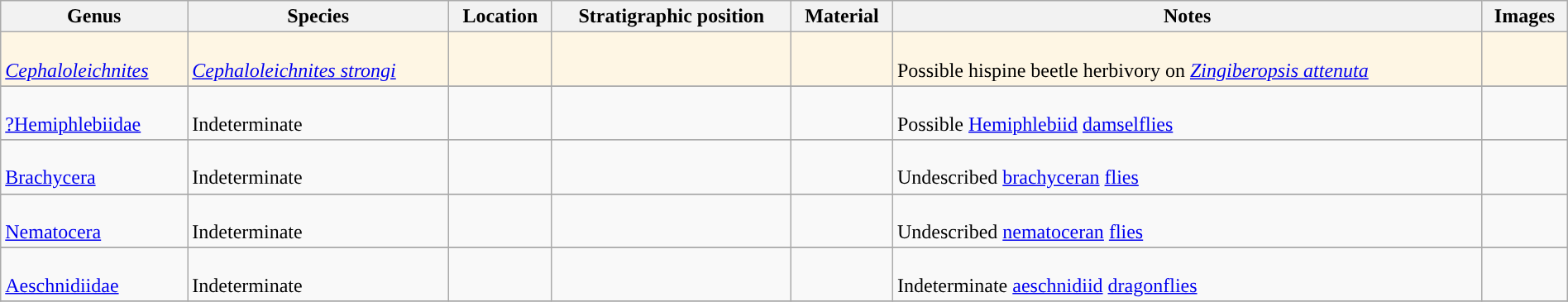<table class="wikitable sortable mw-collapsible" style="margin:auto; width:100%">
<tr>
<th>Genus</th>
<th>Species</th>
<th>Location</th>
<th>Stratigraphic position</th>
<th>Material</th>
<th>Notes</th>
<th>Images</th>
</tr>
<tr>
<td style="background:#FEF6E4;"><br><em><a href='#'>Cephaloleichnites</a></em></td>
<td style="background:#FEF6E4;"><br><em><a href='#'>Cephaloleichnites strongi</a></em></td>
<td style="background:#FEF6E4;"></td>
<td style="background:#FEF6E4;"></td>
<td style="background:#FEF6E4;"></td>
<td style="background:#FEF6E4;"><br>Possible hispine beetle herbivory on <em><a href='#'>Zingiberopsis attenuta</a></em></td>
<td style="background:#FEF6E4;"></td>
</tr>
<tr>
</tr>
<tr>
<td><br><a href='#'>?Hemiphlebiidae</a></td>
<td><br>Indeterminate</td>
<td></td>
<td></td>
<td></td>
<td><br>Possible <a href='#'>Hemiphlebiid</a> <a href='#'>damselflies</a></td>
<td></td>
</tr>
<tr>
</tr>
<tr>
<td><br><a href='#'>Brachycera</a></td>
<td><br>Indeterminate</td>
<td></td>
<td></td>
<td></td>
<td><br>Undescribed <a href='#'>brachyceran</a> <a href='#'>flies</a></td>
<td></td>
</tr>
<tr>
</tr>
<tr>
<td><br><a href='#'>Nematocera</a></td>
<td><br>Indeterminate</td>
<td></td>
<td></td>
<td></td>
<td><br>Undescribed <a href='#'>nematoceran</a> <a href='#'>flies</a></td>
<td></td>
</tr>
<tr>
</tr>
<tr>
<td><br><a href='#'>Aeschnidiidae</a></td>
<td><br>Indeterminate</td>
<td></td>
<td></td>
<td></td>
<td><br>Indeterminate <a href='#'>aeschnidiid</a> <a href='#'>dragonflies</a></td>
<td></td>
</tr>
<tr>
</tr>
</table>
